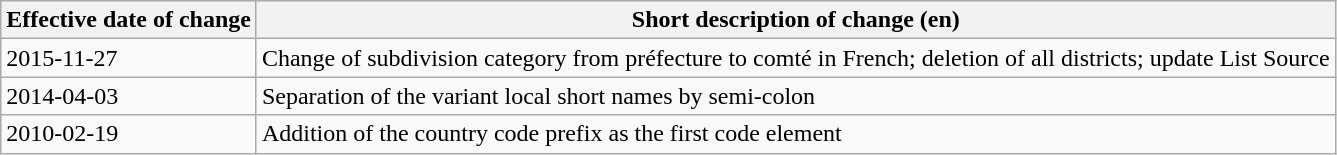<table class="wikitable">
<tr>
<th>Effective date of change</th>
<th>Short description of change (en)</th>
</tr>
<tr>
<td>2015-11-27</td>
<td>Change of subdivision category from préfecture to comté in French; deletion of all districts; update List Source</td>
</tr>
<tr>
<td>2014-04-03</td>
<td>Separation of the variant local short names by semi-colon</td>
</tr>
<tr>
<td>2010-02-19</td>
<td>Addition of the country code prefix as the first code element</td>
</tr>
</table>
